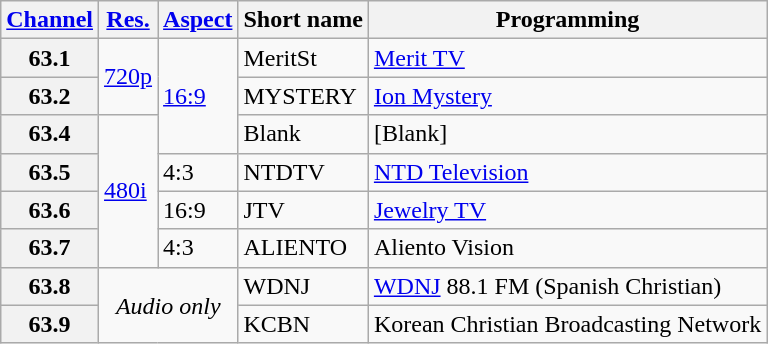<table class="wikitable">
<tr>
<th scope = "col"><a href='#'>Channel</a></th>
<th scope = "col"><a href='#'>Res.</a></th>
<th scope = "col"><a href='#'>Aspect</a></th>
<th scope = "col">Short name</th>
<th scope = "col">Programming</th>
</tr>
<tr>
<th scope = "row">63.1</th>
<td rowspan=2><a href='#'>720p</a></td>
<td rowspan=3><a href='#'>16:9</a></td>
<td>MeritSt</td>
<td><a href='#'>Merit TV</a></td>
</tr>
<tr>
<th scope = "row">63.2</th>
<td>MYSTERY</td>
<td><a href='#'>Ion Mystery</a></td>
</tr>
<tr>
<th scope = "row">63.4</th>
<td rowspan=4><a href='#'>480i</a></td>
<td>Blank</td>
<td>[Blank]</td>
</tr>
<tr>
<th scope = "row">63.5</th>
<td>4:3</td>
<td>NTDTV</td>
<td><a href='#'>NTD Television</a> </td>
</tr>
<tr>
<th scope = "row">63.6</th>
<td>16:9</td>
<td>JTV</td>
<td><a href='#'>Jewelry TV</a></td>
</tr>
<tr>
<th scope = "row">63.7</th>
<td>4:3</td>
<td>ALIENTO</td>
<td>Aliento Vision </td>
</tr>
<tr>
<th scope = "row">63.8</th>
<td colspan="2" rowspan="2" style="text-align: center;"><em>Audio only</em></td>
<td>WDNJ</td>
<td><a href='#'>WDNJ</a> 88.1 FM (Spanish Christian)</td>
</tr>
<tr>
<th scope = "row">63.9</th>
<td>KCBN</td>
<td>Korean Christian Broadcasting Network</td>
</tr>
</table>
